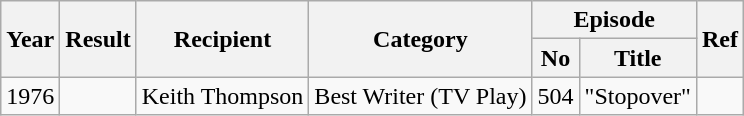<table class="wikitable">
<tr>
<th rowspan="2">Year</th>
<th rowspan="2">Result</th>
<th rowspan="2">Recipient</th>
<th rowspan="2">Category</th>
<th colspan="2">Episode</th>
<th rowspan="2">Ref</th>
</tr>
<tr>
<th>No</th>
<th>Title</th>
</tr>
<tr>
<td>1976</td>
<td></td>
<td>Keith Thompson</td>
<td>Best Writer (TV Play)</td>
<td>504</td>
<td>"Stopover"</td>
<td></td>
</tr>
</table>
